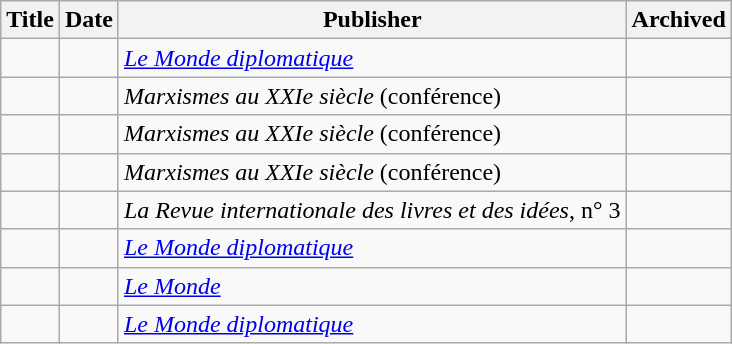<table class="wikitable sortable mw-collapsible">
<tr>
<th>Title</th>
<th>Date</th>
<th>Publisher</th>
<th>Archived</th>
</tr>
<tr>
<td></td>
<td></td>
<td><em><a href='#'>Le Monde diplomatique</a></em></td>
<td></td>
</tr>
<tr>
<td></td>
<td></td>
<td><em>Marxismes au XXIe siècle</em> (conférence)</td>
<td></td>
</tr>
<tr>
<td></td>
<td></td>
<td><em>Marxismes au XXIe siècle</em> (conférence)</td>
<td></td>
</tr>
<tr>
<td></td>
<td></td>
<td><em>Marxismes au XXIe siècle</em> (conférence)</td>
<td></td>
</tr>
<tr>
<td></td>
<td></td>
<td><em>La Revue internationale des livres et des idées</em>, n° 3</td>
<td></td>
</tr>
<tr>
<td></td>
<td></td>
<td><em><a href='#'>Le Monde diplomatique</a></em></td>
<td></td>
</tr>
<tr>
<td></td>
<td></td>
<td><em><a href='#'>Le Monde</a></em></td>
<td></td>
</tr>
<tr>
<td></td>
<td></td>
<td><em><a href='#'>Le Monde diplomatique</a></em></td>
<td></td>
</tr>
</table>
